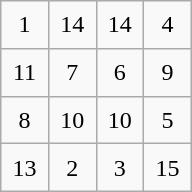<table class="wikitable" style="margin-left:auto;margin-right:auto;text-align:center;width:8em;height:8em;table-layout:fixed;">
<tr>
<td>1</td>
<td>14</td>
<td>14</td>
<td>4</td>
</tr>
<tr>
<td>11</td>
<td>7</td>
<td>6</td>
<td>9</td>
</tr>
<tr>
<td>8</td>
<td>10</td>
<td>10</td>
<td>5</td>
</tr>
<tr>
<td>13</td>
<td>2</td>
<td>3</td>
<td>15</td>
</tr>
</table>
